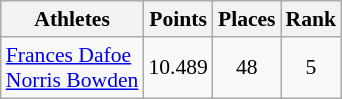<table class="wikitable" border="1" style="font-size:90%">
<tr>
<th>Athletes</th>
<th>Points</th>
<th>Places</th>
<th>Rank</th>
</tr>
<tr align=center>
<td align=left><a href='#'>Frances Dafoe</a><br><a href='#'>Norris Bowden</a></td>
<td>10.489</td>
<td>48</td>
<td>5</td>
</tr>
</table>
